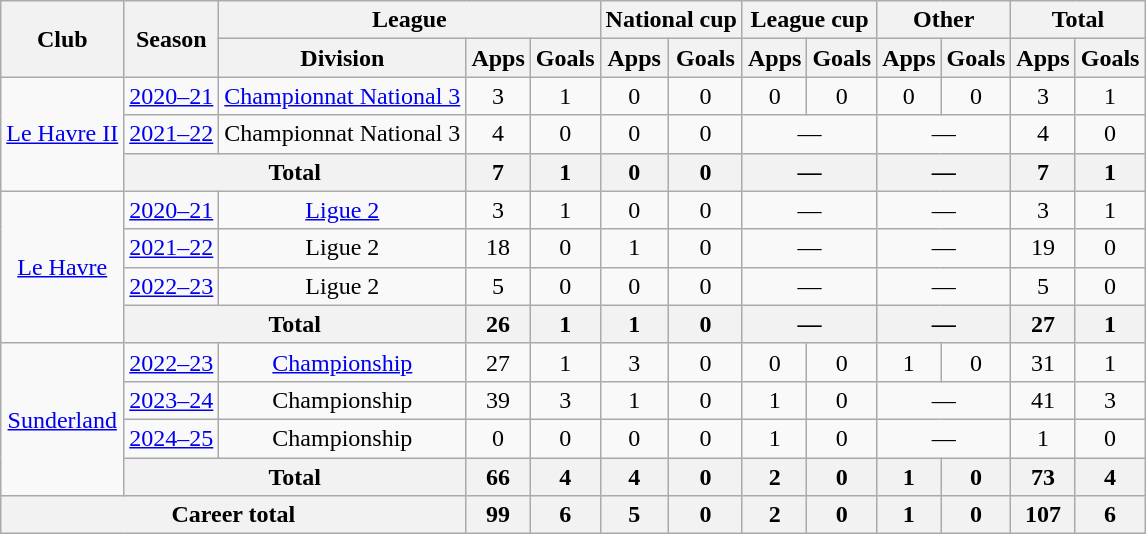<table class="wikitable" style="text-align: center">
<tr>
<th rowspan="2">Club</th>
<th rowspan="2">Season</th>
<th colspan="3">League</th>
<th colspan="2">National cup</th>
<th colspan="2">League cup</th>
<th colspan="2">Other</th>
<th colspan="2">Total</th>
</tr>
<tr>
<th>Division</th>
<th>Apps</th>
<th>Goals</th>
<th>Apps</th>
<th>Goals</th>
<th>Apps</th>
<th>Goals</th>
<th>Apps</th>
<th>Goals</th>
<th>Apps</th>
<th>Goals</th>
</tr>
<tr>
<td rowspan="3"><a href='#'>Le Havre II</a></td>
<td><a href='#'>2020–21</a></td>
<td><a href='#'>Championnat National 3</a></td>
<td>3</td>
<td>1</td>
<td>0</td>
<td>0</td>
<td>0</td>
<td>0</td>
<td>0</td>
<td>0</td>
<td>3</td>
<td>1</td>
</tr>
<tr>
<td><a href='#'>2021–22</a></td>
<td>Championnat National 3</td>
<td>4</td>
<td>0</td>
<td>0</td>
<td>0</td>
<td colspan="2">—</td>
<td colspan="2">—</td>
<td>4</td>
<td>0</td>
</tr>
<tr>
<th colspan="2">Total</th>
<th>7</th>
<th>1</th>
<th>0</th>
<th>0</th>
<th colspan="2">—</th>
<th colspan="2">—</th>
<th>7</th>
<th>1</th>
</tr>
<tr>
<td rowspan="4"><a href='#'>Le Havre</a></td>
<td><a href='#'>2020–21</a></td>
<td><a href='#'>Ligue 2</a></td>
<td>3</td>
<td>1</td>
<td>0</td>
<td>0</td>
<td colspan="2">—</td>
<td colspan="2">—</td>
<td>3</td>
<td>1</td>
</tr>
<tr>
<td><a href='#'>2021–22</a></td>
<td>Ligue 2</td>
<td>18</td>
<td>0</td>
<td>1</td>
<td>0</td>
<td colspan="2">—</td>
<td colspan="2">—</td>
<td>19</td>
<td>0</td>
</tr>
<tr>
<td><a href='#'>2022–23</a></td>
<td>Ligue 2</td>
<td>5</td>
<td>0</td>
<td>0</td>
<td>0</td>
<td colspan="2">—</td>
<td colspan="2">—</td>
<td>5</td>
<td>0</td>
</tr>
<tr>
<th colspan="2">Total</th>
<th>26</th>
<th>1</th>
<th>1</th>
<th>0</th>
<th colspan="2">—</th>
<th colspan="2">—</th>
<th>27</th>
<th>1</th>
</tr>
<tr>
<td rowspan="4"><a href='#'>Sunderland</a></td>
<td><a href='#'>2022–23</a></td>
<td><a href='#'>Championship</a></td>
<td>27</td>
<td>1</td>
<td>3</td>
<td>0</td>
<td>0</td>
<td>0</td>
<td>1</td>
<td>0</td>
<td>31</td>
<td>1</td>
</tr>
<tr>
<td><a href='#'>2023–24</a></td>
<td>Championship</td>
<td>39</td>
<td>3</td>
<td>1</td>
<td>0</td>
<td>1</td>
<td>0</td>
<td colspan="2">—</td>
<td>41</td>
<td>3</td>
</tr>
<tr>
<td><a href='#'>2024–25</a></td>
<td>Championship</td>
<td>0</td>
<td>0</td>
<td>0</td>
<td>0</td>
<td>1</td>
<td>0</td>
<td colspan="2">—</td>
<td>1</td>
<td>0</td>
</tr>
<tr>
<th colspan="2">Total</th>
<th>66</th>
<th>4</th>
<th>4</th>
<th>0</th>
<th>2</th>
<th>0</th>
<th>1</th>
<th>0</th>
<th>73</th>
<th>4</th>
</tr>
<tr>
<th colspan="3">Career total</th>
<th>99</th>
<th>6</th>
<th>5</th>
<th>0</th>
<th>2</th>
<th>0</th>
<th>1</th>
<th>0</th>
<th>107</th>
<th>6</th>
</tr>
</table>
